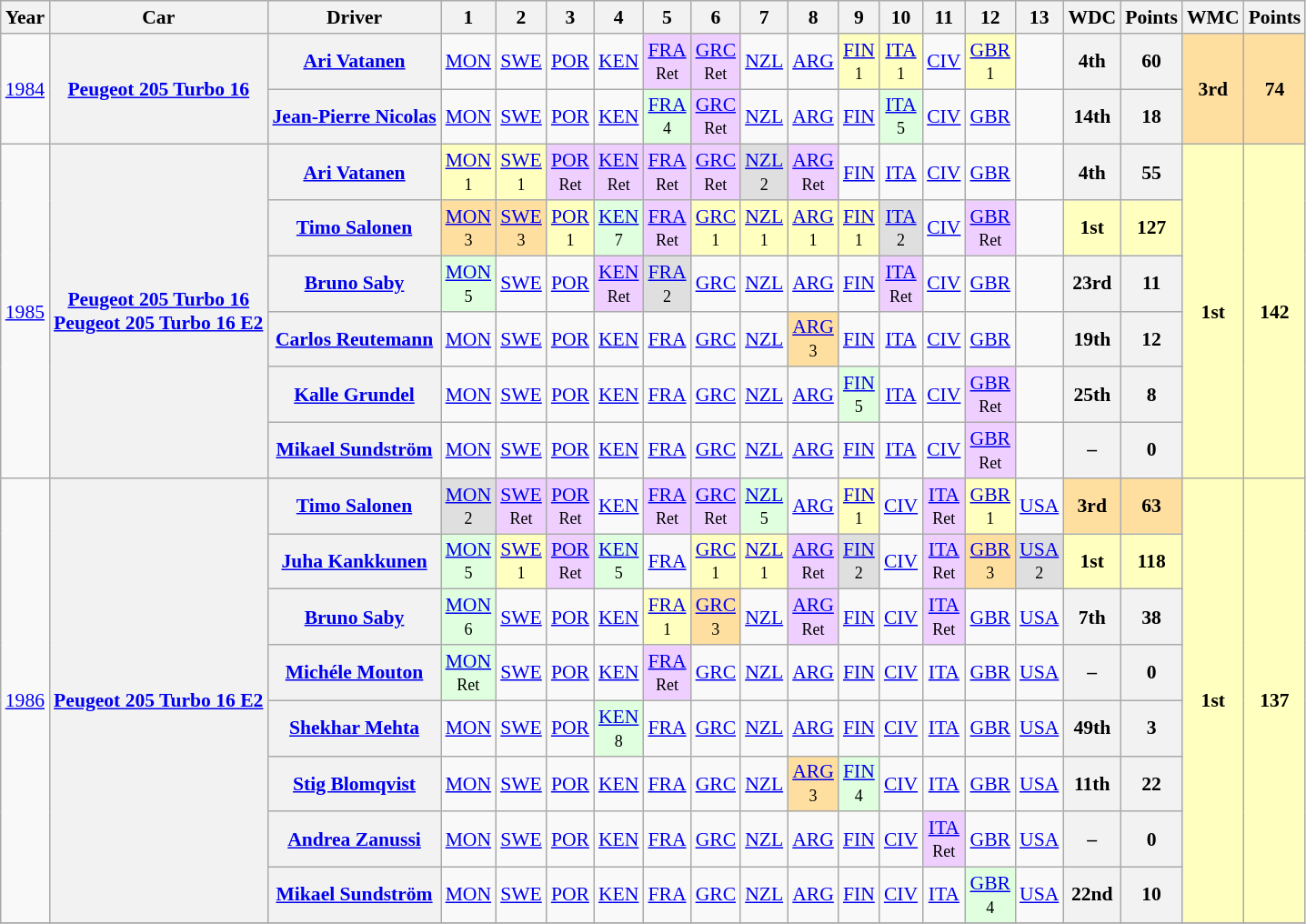<table class="wikitable" style="text-align:center; font-size:90%">
<tr>
<th>Year</th>
<th>Car</th>
<th>Driver</th>
<th>1</th>
<th>2</th>
<th>3</th>
<th>4</th>
<th>5</th>
<th>6</th>
<th>7</th>
<th>8</th>
<th>9</th>
<th>10</th>
<th>11</th>
<th>12</th>
<th>13</th>
<th>WDC</th>
<th>Points</th>
<th>WMC</th>
<th>Points</th>
</tr>
<tr>
<td rowspan="2"><a href='#'>1984</a></td>
<th rowspan="2"><a href='#'>Peugeot 205 Turbo 16</a></th>
<th> <a href='#'>Ari Vatanen</a></th>
<td><a href='#'>MON</a></td>
<td><a href='#'>SWE</a></td>
<td><a href='#'>POR</a></td>
<td><a href='#'>KEN</a></td>
<td style="background:#efcfff;"><a href='#'>FRA</a><br><small>Ret</small></td>
<td style="background:#efcfff;"><a href='#'>GRC</a><br><small>Ret</small></td>
<td><a href='#'>NZL</a></td>
<td><a href='#'>ARG</a></td>
<td style="background:#ffffbf;"><a href='#'>FIN</a><br><small>1</small></td>
<td style="background:#ffffbf;"><a href='#'>ITA</a><br><small>1</small></td>
<td><a href='#'>CIV</a></td>
<td style="background:#ffffbf;"><a href='#'>GBR</a><br><small>1</small></td>
<td></td>
<th>4th</th>
<th>60</th>
<td rowspan="2" style="background:#FFDF9F;"><strong>3rd</strong></td>
<td rowspan="2" style="background:#FFDF9F;"><strong>74</strong></td>
</tr>
<tr>
<th> <a href='#'>Jean-Pierre Nicolas</a></th>
<td><a href='#'>MON</a></td>
<td><a href='#'>SWE</a></td>
<td><a href='#'>POR</a></td>
<td><a href='#'>KEN</a></td>
<td style="background:#DFFFDF;"><a href='#'>FRA</a><br><small>4</small></td>
<td style="background:#efcfff;"><a href='#'>GRC</a><br><small>Ret</small></td>
<td><a href='#'>NZL</a></td>
<td><a href='#'>ARG</a></td>
<td><a href='#'>FIN</a></td>
<td style="background:#DFFFDF;"><a href='#'>ITA</a><br><small>5</small></td>
<td><a href='#'>CIV</a></td>
<td><a href='#'>GBR</a></td>
<td></td>
<th>14th</th>
<th>18</th>
</tr>
<tr>
<td rowspan="6"><a href='#'>1985</a></td>
<th rowspan="6"><a href='#'>Peugeot 205 Turbo 16</a><br><a href='#'>Peugeot 205 Turbo 16 E2</a></th>
<th> <a href='#'>Ari Vatanen</a></th>
<td style="background:#ffffbf;"><a href='#'>MON</a><br><small>1</small></td>
<td style="background:#ffffbf;"><a href='#'>SWE</a><br><small>1</small></td>
<td style="background:#efcfff;"><a href='#'>POR</a><br><small>Ret</small></td>
<td style="background:#efcfff;"><a href='#'>KEN</a><br><small>Ret</small></td>
<td style="background:#efcfff;"><a href='#'>FRA</a><br><small>Ret</small></td>
<td style="background:#efcfff;"><a href='#'>GRC</a><br><small>Ret</small></td>
<td style="background:#dfdfdf;"><a href='#'>NZL</a><br><small>2</small></td>
<td style="background:#efcfff;"><a href='#'>ARG</a><br><small>Ret</small></td>
<td><a href='#'>FIN</a></td>
<td><a href='#'>ITA</a></td>
<td><a href='#'>CIV</a></td>
<td><a href='#'>GBR</a></td>
<td></td>
<th>4th</th>
<th>55</th>
<td rowspan="6" style="background:#FFFFBF;"><strong>1st</strong></td>
<td rowspan="6" style="background:#FFFFBF;"><strong>142</strong></td>
</tr>
<tr>
<th> <a href='#'>Timo Salonen</a></th>
<td style="background:#FFDF9F;"><a href='#'>MON</a><br><small>3</small></td>
<td style="background:#FFDF9F;"><a href='#'>SWE</a><br><small>3</small></td>
<td style="background:#FFFFBF;"><a href='#'>POR</a><br><small>1</small></td>
<td style="background:#DFFFDF;"><a href='#'>KEN</a><br><small>7</small></td>
<td style="background:#efcfff;"><a href='#'>FRA</a><br><small>Ret</small></td>
<td style="background:#FFFFBF;"><a href='#'>GRC</a><br><small>1</small></td>
<td style="background:#FFFFBF;"><a href='#'>NZL</a><br><small>1</small></td>
<td style="background:#FFFFBF;"><a href='#'>ARG</a><br><small>1</small></td>
<td style="background:#FFFFBF;"><a href='#'>FIN</a><br><small>1</small></td>
<td style="background:#DFDFDF;"><a href='#'>ITA</a><br><small>2</small></td>
<td><a href='#'>CIV</a></td>
<td style="background:#EFCFFF;"><a href='#'>GBR</a><br><small>Ret</small></td>
<td></td>
<th style="background:#FFFFBF;">1st</th>
<th style="background:#FFFFBF;">127</th>
</tr>
<tr>
<th> <a href='#'>Bruno Saby</a></th>
<td style="background:#DFFFDF;"><a href='#'>MON</a><br><small>5</small></td>
<td><a href='#'>SWE</a></td>
<td><a href='#'>POR</a></td>
<td style="background:#EFCFFF;"><a href='#'>KEN</a><br><small>Ret</small></td>
<td style="background:#DFDFDF;"><a href='#'>FRA</a><br><small>2</small></td>
<td><a href='#'>GRC</a></td>
<td><a href='#'>NZL</a></td>
<td><a href='#'>ARG</a></td>
<td><a href='#'>FIN</a></td>
<td style="background:#efcfff;"><a href='#'>ITA</a><br><small>Ret</small></td>
<td><a href='#'>CIV</a></td>
<td><a href='#'>GBR</a></td>
<td></td>
<th>23rd</th>
<th>11</th>
</tr>
<tr>
<th> <a href='#'>Carlos Reutemann</a></th>
<td><a href='#'>MON</a></td>
<td><a href='#'>SWE</a></td>
<td><a href='#'>POR</a></td>
<td><a href='#'>KEN</a></td>
<td><a href='#'>FRA</a></td>
<td><a href='#'>GRC</a></td>
<td><a href='#'>NZL</a></td>
<td style="background:#FFDF9F;"><a href='#'>ARG</a><br><small>3</small></td>
<td><a href='#'>FIN</a></td>
<td><a href='#'>ITA</a></td>
<td><a href='#'>CIV</a></td>
<td><a href='#'>GBR</a></td>
<td></td>
<th>19th</th>
<th>12</th>
</tr>
<tr>
<th> <a href='#'>Kalle Grundel</a></th>
<td><a href='#'>MON</a></td>
<td><a href='#'>SWE</a></td>
<td><a href='#'>POR</a></td>
<td><a href='#'>KEN</a></td>
<td><a href='#'>FRA</a></td>
<td><a href='#'>GRC</a></td>
<td><a href='#'>NZL</a></td>
<td><a href='#'>ARG</a></td>
<td style="background:#DFFFDF;"><a href='#'>FIN</a><br><small>5</small></td>
<td><a href='#'>ITA</a></td>
<td><a href='#'>CIV</a></td>
<td style="background:#EFCFFF;"><a href='#'>GBR</a><br><small>Ret</small></td>
<td></td>
<th>25th</th>
<th>8</th>
</tr>
<tr>
<th> <a href='#'>Mikael Sundström</a></th>
<td><a href='#'>MON</a></td>
<td><a href='#'>SWE</a></td>
<td><a href='#'>POR</a></td>
<td><a href='#'>KEN</a></td>
<td><a href='#'>FRA</a></td>
<td><a href='#'>GRC</a></td>
<td><a href='#'>NZL</a></td>
<td><a href='#'>ARG</a></td>
<td><a href='#'>FIN</a></td>
<td><a href='#'>ITA</a></td>
<td><a href='#'>CIV</a></td>
<td style="background:#EFCFFF;"><a href='#'>GBR</a><br><small>Ret</small></td>
<td></td>
<th>–</th>
<th>0</th>
</tr>
<tr>
<td rowspan="8"><a href='#'>1986</a></td>
<th rowspan="8"><a href='#'>Peugeot 205 Turbo 16 E2</a></th>
<th> <a href='#'>Timo Salonen</a></th>
<td style="background:#DFDFDF;"><a href='#'>MON</a><br><small>2</small></td>
<td style="background:#EFCFFF;"><a href='#'>SWE</a><br><small>Ret</small></td>
<td style="background:#EFCFFF;"><a href='#'>POR</a><br><small>Ret</small></td>
<td><a href='#'>KEN</a></td>
<td style="background:#EFCFFF;"><a href='#'>FRA</a><br><small>Ret</small></td>
<td style="background:#EFCFFF;"><a href='#'>GRC</a><br><small>Ret</small></td>
<td style="background:#DFFFDF;"><a href='#'>NZL</a><br><small>5</small></td>
<td><a href='#'>ARG</a></td>
<td style="background:#FFFFBF;"><a href='#'>FIN</a><br><small>1</small></td>
<td><a href='#'>CIV</a></td>
<td style="background:#EFCFFF;"><a href='#'>ITA</a><br><small>Ret</small></td>
<td style="background:#FFFFBF;"><a href='#'>GBR</a><br><small>1</small></td>
<td><a href='#'>USA</a></td>
<th style="background:#FFDF9F;"><strong>3rd</strong></th>
<th style="background:#FFDF9F;"><strong>63</strong></th>
<td rowspan="8" style="background:#FFFFBF;"><strong>1st</strong></td>
<td rowspan="8" style="background:#FFFFBF;"><strong>137</strong></td>
</tr>
<tr>
<th> <a href='#'>Juha Kankkunen</a></th>
<td style="background:#DFFFDF;"><a href='#'>MON</a><br><small>5</small></td>
<td style="background:#FFFFBF;"><a href='#'>SWE</a><br><small>1</small></td>
<td style="background:#EFCFFF;"><a href='#'>POR</a><br><small>Ret</small></td>
<td style="background:#DFFFDF;"><a href='#'>KEN</a><br><small>5</small></td>
<td><a href='#'>FRA</a></td>
<td style="background:#FFFFBF;"><a href='#'>GRC</a><br><small>1</small></td>
<td style="background:#FFFFBF;"><a href='#'>NZL</a><br><small>1</small></td>
<td style="background:#EFCFFF;"><a href='#'>ARG</a><br><small>Ret</small></td>
<td style="background:#DFDFDF;"><a href='#'>FIN</a><br><small>2</small></td>
<td><a href='#'>CIV</a></td>
<td style="background:#EFCFFF;"><a href='#'>ITA</a><br><small>Ret</small></td>
<td style="background:#FFDF9F;"><a href='#'>GBR</a><br><small>3</small></td>
<td style="background:#DFDFDF;"><a href='#'>USA</a><br><small>2</small></td>
<td style="background:#FFFFBF;"><strong>1st</strong></td>
<td style="background:#FFFFBF;"><strong>118</strong></td>
</tr>
<tr>
<th> <a href='#'>Bruno Saby</a></th>
<td style="background:#DFFFDF;"><a href='#'>MON</a><br><small>6</small></td>
<td><a href='#'>SWE</a></td>
<td><a href='#'>POR</a></td>
<td><a href='#'>KEN</a></td>
<td style="background:#FFFFBF;"><a href='#'>FRA</a><br><small>1</small></td>
<td style="background:#FFDF9F;"><a href='#'>GRC</a><br><small>3</small></td>
<td><a href='#'>NZL</a></td>
<td style="background:#EFCFFF;"><a href='#'>ARG</a><br><small>Ret</small></td>
<td><a href='#'>FIN</a></td>
<td><a href='#'>CIV</a></td>
<td style="background:#EFCFFF;"><a href='#'>ITA</a><br><small>Ret</small></td>
<td><a href='#'>GBR</a></td>
<td><a href='#'>USA</a></td>
<th>7th</th>
<th>38</th>
</tr>
<tr>
<th> <a href='#'>Michéle Mouton</a></th>
<td style="background:#DFFFDF;"><a href='#'>MON</a><br><small>Ret</small></td>
<td><a href='#'>SWE</a></td>
<td><a href='#'>POR</a></td>
<td><a href='#'>KEN</a></td>
<td style="background:#EFCFFF;"><a href='#'>FRA</a><br><small>Ret</small></td>
<td><a href='#'>GRC</a></td>
<td><a href='#'>NZL</a></td>
<td><a href='#'>ARG</a></td>
<td><a href='#'>FIN</a></td>
<td><a href='#'>CIV</a></td>
<td><a href='#'>ITA</a></td>
<td><a href='#'>GBR</a></td>
<td><a href='#'>USA</a></td>
<th>–</th>
<th>0</th>
</tr>
<tr>
<th> <a href='#'>Shekhar Mehta</a></th>
<td><a href='#'>MON</a></td>
<td><a href='#'>SWE</a></td>
<td><a href='#'>POR</a></td>
<td style="background:#DFFFDF;"><a href='#'>KEN</a><br><small>8</small></td>
<td><a href='#'>FRA</a></td>
<td><a href='#'>GRC</a></td>
<td><a href='#'>NZL</a></td>
<td><a href='#'>ARG</a></td>
<td><a href='#'>FIN</a></td>
<td><a href='#'>CIV</a></td>
<td><a href='#'>ITA</a></td>
<td><a href='#'>GBR</a></td>
<td><a href='#'>USA</a></td>
<th>49th</th>
<th>3</th>
</tr>
<tr>
<th> <a href='#'>Stig Blomqvist</a></th>
<td><a href='#'>MON</a></td>
<td><a href='#'>SWE</a></td>
<td><a href='#'>POR</a></td>
<td><a href='#'>KEN</a></td>
<td><a href='#'>FRA</a></td>
<td><a href='#'>GRC</a></td>
<td><a href='#'>NZL</a></td>
<td style="background:#FFDF9F;"><a href='#'>ARG</a><br><small>3</small></td>
<td style="background:#DFFFDF;"><a href='#'>FIN</a><br><small>4</small></td>
<td><a href='#'>CIV</a></td>
<td><a href='#'>ITA</a></td>
<td><a href='#'>GBR</a></td>
<td><a href='#'>USA</a></td>
<th>11th</th>
<th>22</th>
</tr>
<tr>
<th> <a href='#'>Andrea Zanussi</a></th>
<td><a href='#'>MON</a></td>
<td><a href='#'>SWE</a></td>
<td><a href='#'>POR</a></td>
<td><a href='#'>KEN</a></td>
<td><a href='#'>FRA</a></td>
<td><a href='#'>GRC</a></td>
<td><a href='#'>NZL</a></td>
<td><a href='#'>ARG</a></td>
<td><a href='#'>FIN</a></td>
<td><a href='#'>CIV</a></td>
<td style="background:#EFCFFF;"><a href='#'>ITA</a><br><small>Ret</small></td>
<td><a href='#'>GBR</a></td>
<td><a href='#'>USA</a></td>
<th>–</th>
<th>0</th>
</tr>
<tr>
<th> <a href='#'>Mikael Sundström</a></th>
<td><a href='#'>MON</a></td>
<td><a href='#'>SWE</a></td>
<td><a href='#'>POR</a></td>
<td><a href='#'>KEN</a></td>
<td><a href='#'>FRA</a></td>
<td><a href='#'>GRC</a></td>
<td><a href='#'>NZL</a></td>
<td><a href='#'>ARG</a></td>
<td><a href='#'>FIN</a></td>
<td><a href='#'>CIV</a></td>
<td><a href='#'>ITA</a></td>
<td style="background:#DFFFDF;"><a href='#'>GBR</a><br><small>4</small></td>
<td><a href='#'>USA</a></td>
<th>22nd</th>
<th>10</th>
</tr>
<tr>
</tr>
</table>
